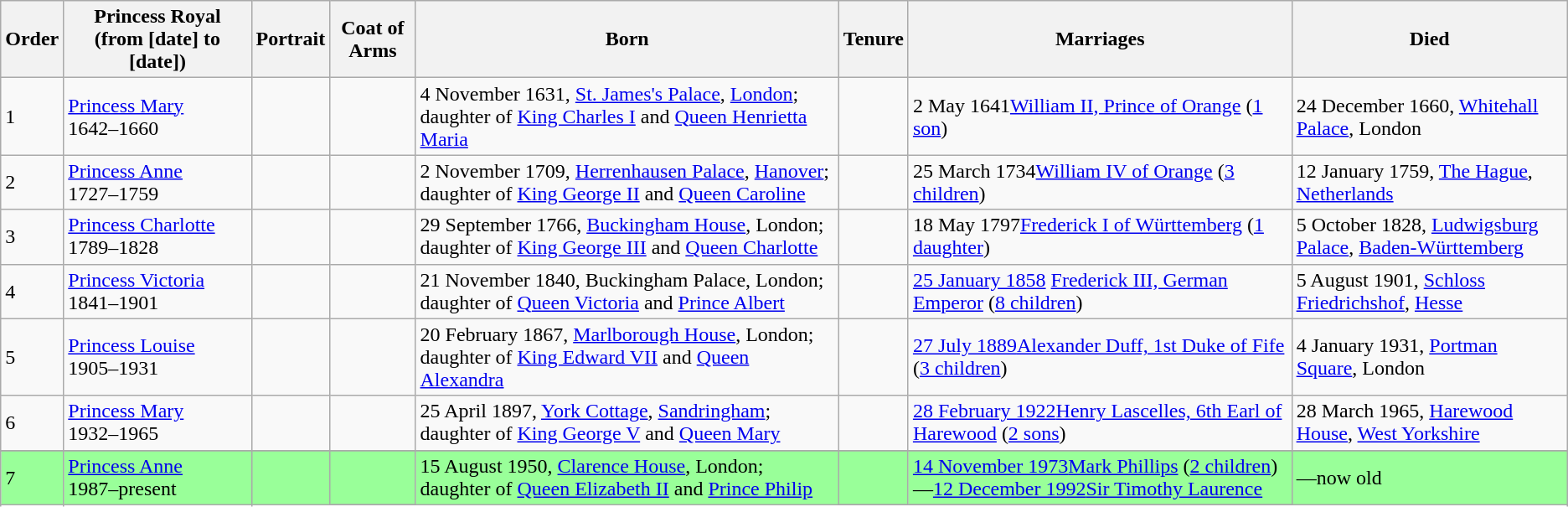<table class="wikitable">
<tr>
<th>Order</th>
<th>Princess Royal (from [date] to [date])</th>
<th>Portrait</th>
<th>Coat of Arms</th>
<th>Born</th>
<th>Tenure</th>
<th>Marriages</th>
<th>Died</th>
</tr>
<tr>
<td>1</td>
<td><a href='#'>Princess Mary</a><br>1642–1660</td>
<td></td>
<td></td>
<td>4 November 1631, <a href='#'>St. James's Palace</a>, <a href='#'>London</a>; daughter of <a href='#'>King Charles I</a> and <a href='#'>Queen Henrietta Maria</a></td>
<td></td>
<td>2 May 1641<a href='#'>William II, Prince of Orange</a> (<a href='#'>1 son</a>)</td>
<td>24 December 1660, <a href='#'>Whitehall Palace</a>, London</td>
</tr>
<tr>
<td>2</td>
<td><a href='#'>Princess Anne</a><br>1727–1759</td>
<td></td>
<td></td>
<td>2 November 1709, <a href='#'>Herrenhausen Palace</a>, <a href='#'>Hanover</a>; daughter of <a href='#'>King George II</a> and <a href='#'>Queen Caroline</a></td>
<td></td>
<td>25 March 1734<a href='#'>William IV of Orange</a> (<a href='#'>3 children</a>)</td>
<td>12 January 1759, <a href='#'>The Hague</a>, <a href='#'>Netherlands</a></td>
</tr>
<tr>
<td>3</td>
<td><a href='#'>Princess Charlotte</a><br>1789–1828</td>
<td></td>
<td></td>
<td>29 September 1766, <a href='#'>Buckingham House</a>, London; daughter of <a href='#'>King George III</a> and <a href='#'>Queen Charlotte</a></td>
<td></td>
<td>18 May 1797<a href='#'>Frederick I of Württemberg</a> (<a href='#'>1 daughter</a>)</td>
<td>5 October 1828, <a href='#'>Ludwigsburg Palace</a>, <a href='#'>Baden-Württemberg</a></td>
</tr>
<tr>
<td>4</td>
<td><a href='#'>Princess Victoria</a><br>1841–1901</td>
<td></td>
<td></td>
<td>21 November 1840, Buckingham Palace, London; daughter of <a href='#'>Queen Victoria</a> and <a href='#'>Prince Albert</a></td>
<td></td>
<td><a href='#'>25 January 1858</a> <a href='#'>Frederick III, German Emperor</a>  (<a href='#'>8 children</a>)</td>
<td>5 August 1901, <a href='#'>Schloss Friedrichshof</a>, <a href='#'>Hesse</a></td>
</tr>
<tr>
<td>5</td>
<td><a href='#'>Princess Louise</a><br>1905–1931</td>
<td></td>
<td></td>
<td>20 February 1867, <a href='#'>Marlborough House</a>, London; daughter of <a href='#'>King Edward VII</a> and <a href='#'>Queen Alexandra</a></td>
<td></td>
<td><a href='#'>27 July 1889</a><a href='#'>Alexander Duff, 1st Duke of Fife</a> (<a href='#'>3 children</a>)</td>
<td>4 January 1931, <a href='#'>Portman Square</a>, London</td>
</tr>
<tr>
<td>6</td>
<td><a href='#'>Princess Mary</a><br>1932–1965</td>
<td></td>
<td></td>
<td>25 April 1897, <a href='#'>York Cottage</a>, <a href='#'>Sandringham</a>; daughter of <a href='#'>King George V</a> and <a href='#'>Queen Mary</a></td>
<td></td>
<td><a href='#'>28 February 1922</a><a href='#'>Henry Lascelles, 6th Earl of Harewood</a> (<a href='#'>2 sons</a>)</td>
<td>28 March 1965, <a href='#'>Harewood House</a>, <a href='#'>West Yorkshire</a></td>
</tr>
<tr>
</tr>
<tr scope="row" style="background:#9F9">
<td rowspan="2">7</td>
<td rowspan="2"><a href='#'>Princess Anne</a><br>1987–present</td>
<td rowspan="2"></td>
<td></td>
<td rowspan="2">15 August 1950, <a href='#'>Clarence House</a>, London; daughter of <a href='#'>Queen Elizabeth II</a> and <a href='#'>Prince Philip</a></td>
<td></td>
<td><a href='#'>14 November 1973</a><a href='#'>Mark Phillips</a> (<a href='#'>2 children</a>)—<a href='#'>12 December 1992</a><a href='#'>Sir Timothy Laurence</a></td>
<td rowspan="2">—now  old</td>
</tr>
<tr>
</tr>
</table>
